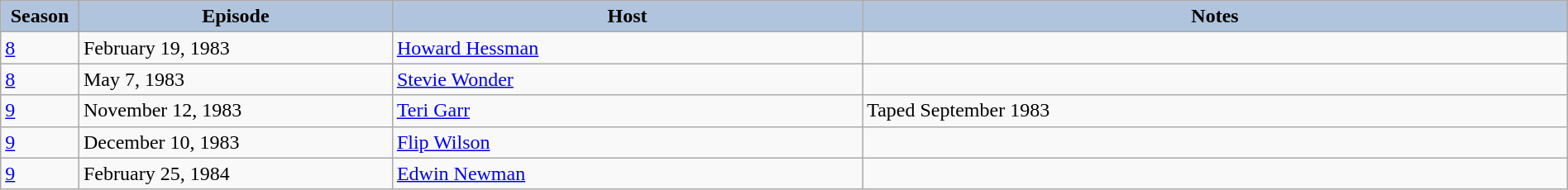<table class="wikitable" style="width:100%;">
<tr>
<th style="background:#B0C4DE;" width="5%">Season</th>
<th style="background:#B0C4DE;" width="20%">Episode</th>
<th style="background:#B0C4DE;" width="30%">Host</th>
<th style="background:#B0C4DE;" width="45%">Notes</th>
</tr>
<tr>
<td><a href='#'>8</a></td>
<td>February 19, 1983</td>
<td><a href='#'>Howard Hessman</a></td>
<td></td>
</tr>
<tr>
<td><a href='#'>8</a></td>
<td>May 7, 1983</td>
<td><a href='#'>Stevie Wonder</a></td>
<td></td>
</tr>
<tr>
<td><a href='#'>9</a></td>
<td>November 12, 1983</td>
<td><a href='#'>Teri Garr</a></td>
<td>Taped September 1983</td>
</tr>
<tr>
<td><a href='#'>9</a></td>
<td>December 10, 1983</td>
<td><a href='#'>Flip Wilson</a></td>
<td></td>
</tr>
<tr>
<td><a href='#'>9</a></td>
<td>February 25, 1984</td>
<td><a href='#'>Edwin Newman</a></td>
<td></td>
</tr>
</table>
